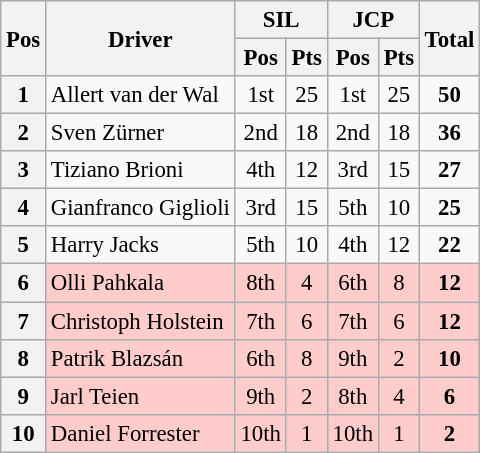<table class="wikitable" style="font-size: 95%;">
<tr>
<th rowspan=2>Pos</th>
<th rowspan=2>Driver</th>
<th colspan=2> SIL</th>
<th colspan=2> JCP</th>
<th rowspan=2>Total</th>
</tr>
<tr>
<th>Pos</th>
<th>Pts</th>
<th>Pos</th>
<th>Pts</th>
</tr>
<tr>
<th>1</th>
<td> Allert van der Wal</td>
<td align=center>1st</td>
<td align=center>25</td>
<td align=center>1st</td>
<td align=center>25</td>
<td align=center><strong>50</strong></td>
</tr>
<tr>
<th>2</th>
<td> Sven Zürner</td>
<td align=center>2nd</td>
<td align=center>18</td>
<td align=center>2nd</td>
<td align=center>18</td>
<td align=center><strong>36</strong></td>
</tr>
<tr>
<th>3</th>
<td> Tiziano Brioni</td>
<td align=center>4th</td>
<td align=center>12</td>
<td align=center>3rd</td>
<td align=center>15</td>
<td align=center><strong>27</strong></td>
</tr>
<tr>
<th>4</th>
<td> Gianfranco Giglioli</td>
<td align=center>3rd</td>
<td align=center>15</td>
<td align=center>5th</td>
<td align=center>10</td>
<td align=center><strong>25</strong></td>
</tr>
<tr>
<th>5</th>
<td> Harry Jacks</td>
<td align=center>5th</td>
<td align=center>10</td>
<td align=center>4th</td>
<td align=center>12</td>
<td align=center><strong>22</strong></td>
</tr>
<tr style="background:#ffcccc;">
<th>6</th>
<td> Olli Pahkala</td>
<td align=center>8th</td>
<td align=center>4</td>
<td align=center>6th</td>
<td align=center>8</td>
<td align=center><strong>12</strong></td>
</tr>
<tr style="background:#ffcccc;">
<th>7</th>
<td> Christoph Holstein</td>
<td align=center>7th</td>
<td align=center>6</td>
<td align=center>7th</td>
<td align=center>6</td>
<td align=center><strong>12</strong></td>
</tr>
<tr style="background:#ffcccc;">
<th>8</th>
<td> Patrik Blazsán</td>
<td align=center>6th</td>
<td align=center>8</td>
<td align=center>9th</td>
<td align=center>2</td>
<td align=center><strong>10</strong></td>
</tr>
<tr style="background:#ffcccc;">
<th>9</th>
<td> Jarl Teien</td>
<td align=center>9th</td>
<td align=center>2</td>
<td align=center>8th</td>
<td align=center>4</td>
<td align=center><strong>6</strong></td>
</tr>
<tr style="background:#ffcccc;">
<th>10</th>
<td> Daniel Forrester</td>
<td align=center>10th</td>
<td align=center>1</td>
<td align=center>10th</td>
<td align=center>1</td>
<td align=center><strong>2</strong></td>
</tr>
</table>
